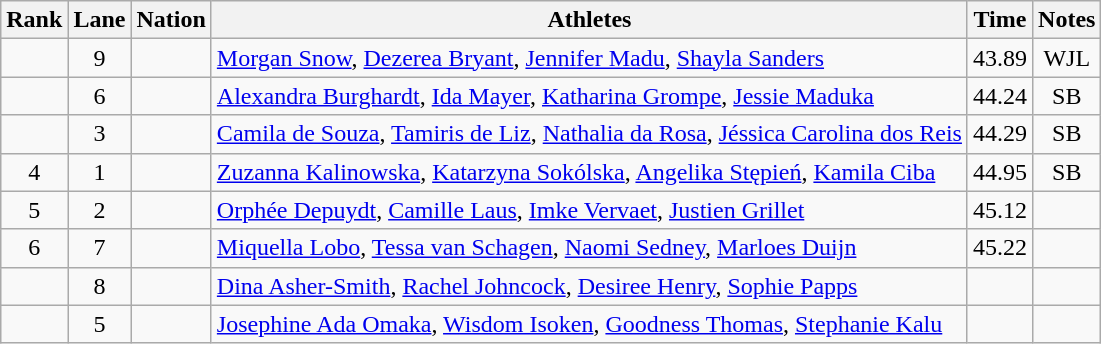<table class="wikitable sortable" style="text-align:center">
<tr>
<th>Rank</th>
<th>Lane</th>
<th>Nation</th>
<th>Athletes</th>
<th>Time</th>
<th>Notes</th>
</tr>
<tr>
<td></td>
<td>9</td>
<td align=left></td>
<td align=left><a href='#'>Morgan Snow</a>, <a href='#'>Dezerea Bryant</a>, <a href='#'>Jennifer Madu</a>, <a href='#'>Shayla Sanders</a></td>
<td>43.89</td>
<td>WJL</td>
</tr>
<tr>
<td></td>
<td>6</td>
<td align=left></td>
<td align=left><a href='#'>Alexandra Burghardt</a>, <a href='#'>Ida Mayer</a>, <a href='#'>Katharina Grompe</a>, <a href='#'>Jessie Maduka</a></td>
<td>44.24</td>
<td>SB</td>
</tr>
<tr>
<td></td>
<td>3</td>
<td align=left></td>
<td align=left><a href='#'>Camila de Souza</a>, <a href='#'>Tamiris de Liz</a>, <a href='#'>Nathalia da Rosa</a>, <a href='#'>Jéssica Carolina dos Reis</a></td>
<td>44.29</td>
<td>SB</td>
</tr>
<tr>
<td>4</td>
<td>1</td>
<td align=left></td>
<td align=left><a href='#'>Zuzanna Kalinowska</a>, <a href='#'>Katarzyna Sokólska</a>, <a href='#'>Angelika Stępień</a>, <a href='#'>Kamila Ciba</a></td>
<td>44.95</td>
<td>SB</td>
</tr>
<tr>
<td>5</td>
<td>2</td>
<td align=left></td>
<td align=left><a href='#'>Orphée Depuydt</a>, <a href='#'>Camille Laus</a>, <a href='#'>Imke Vervaet</a>, <a href='#'>Justien Grillet</a></td>
<td>45.12</td>
<td></td>
</tr>
<tr>
<td>6</td>
<td>7</td>
<td align=left></td>
<td align=left><a href='#'>Miquella Lobo</a>, <a href='#'>Tessa van Schagen</a>, <a href='#'>Naomi Sedney</a>, <a href='#'>Marloes Duijn</a></td>
<td>45.22</td>
<td></td>
</tr>
<tr>
<td></td>
<td>8</td>
<td align=left></td>
<td align=left><a href='#'>Dina Asher-Smith</a>, <a href='#'>Rachel Johncock</a>, <a href='#'>Desiree Henry</a>, <a href='#'>Sophie Papps</a></td>
<td></td>
<td></td>
</tr>
<tr>
<td></td>
<td>5</td>
<td align=left></td>
<td align=left><a href='#'>Josephine Ada Omaka</a>, <a href='#'>Wisdom Isoken</a>, <a href='#'>Goodness Thomas</a>, <a href='#'>Stephanie Kalu</a></td>
<td></td>
<td></td>
</tr>
</table>
